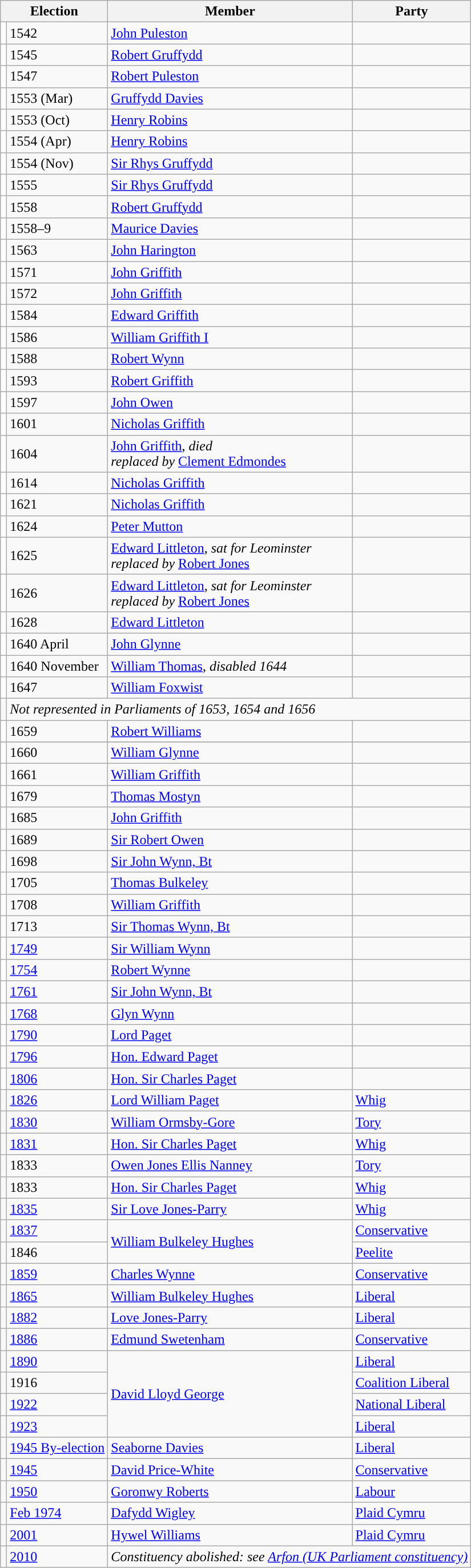<table class="wikitable">
<tr>
<th colspan=2>Election</th>
<th>Member</th>
<th>Party</th>
</tr>
<tr>
<td style="color:inherit;background-color: white"></td>
<td>1542</td>
<td><a href='#'>John Puleston</a></td>
<td></td>
</tr>
<tr>
<td style="color:inherit;background-color: white"></td>
<td>1545</td>
<td><a href='#'>Robert Gruffydd</a></td>
<td></td>
</tr>
<tr>
<td style="color:inherit;background-color: white"></td>
<td>1547</td>
<td><a href='#'>Robert Puleston</a></td>
<td></td>
</tr>
<tr>
<td style="color:inherit;background-color: white"></td>
<td>1553 (Mar)</td>
<td><a href='#'>Gruffydd Davies</a></td>
<td></td>
</tr>
<tr>
<td style="color:inherit;background-color: white"></td>
<td>1553 (Oct)</td>
<td><a href='#'>Henry Robins</a></td>
<td></td>
</tr>
<tr>
<td style="color:inherit;background-color: white"></td>
<td>1554 (Apr)</td>
<td><a href='#'>Henry Robins</a></td>
<td></td>
</tr>
<tr>
<td style="color:inherit;background-color: white"></td>
<td>1554 (Nov)</td>
<td><a href='#'>Sir Rhys Gruffydd</a></td>
<td></td>
</tr>
<tr>
<td style="color:inherit;background-color: white"></td>
<td>1555</td>
<td><a href='#'>Sir Rhys Gruffydd</a></td>
<td></td>
</tr>
<tr>
<td style="color:inherit;background-color: white"></td>
<td>1558</td>
<td><a href='#'>Robert Gruffydd</a></td>
<td></td>
</tr>
<tr>
<td style="color:inherit;background-color: white"></td>
<td>1558–9</td>
<td><a href='#'>Maurice Davies</a></td>
<td></td>
</tr>
<tr>
<td style="color:inherit;background-color: white"></td>
<td>1563</td>
<td><a href='#'>John Harington</a></td>
<td></td>
</tr>
<tr>
<td style="color:inherit;background-color: white"></td>
<td>1571</td>
<td><a href='#'>John Griffith</a></td>
<td></td>
</tr>
<tr>
<td style="color:inherit;background-color: white"></td>
<td>1572</td>
<td><a href='#'>John Griffith</a></td>
<td></td>
</tr>
<tr>
<td style="color:inherit;background-color: white"></td>
<td>1584</td>
<td><a href='#'>Edward Griffith</a></td>
<td></td>
</tr>
<tr>
<td style="color:inherit;background-color: white"></td>
<td>1586</td>
<td><a href='#'>William Griffith I</a></td>
<td></td>
</tr>
<tr>
<td style="color:inherit;background-color: white"></td>
<td>1588</td>
<td><a href='#'>Robert Wynn</a></td>
<td></td>
</tr>
<tr>
<td style="color:inherit;background-color: white"></td>
<td>1593</td>
<td><a href='#'>Robert Griffith</a></td>
<td></td>
</tr>
<tr>
<td style="color:inherit;background-color: white"></td>
<td>1597</td>
<td><a href='#'>John Owen</a></td>
<td></td>
</tr>
<tr>
<td style="color:inherit;background-color: white"></td>
<td>1601</td>
<td><a href='#'>Nicholas Griffith</a></td>
<td></td>
</tr>
<tr>
<td style="color:inherit;background-color: white"></td>
<td>1604</td>
<td><a href='#'>John Griffith</a>, <em>died <br> replaced by</em> <a href='#'>Clement Edmondes</a></td>
<td></td>
</tr>
<tr>
<td style="color:inherit;background-color: white"></td>
<td>1614</td>
<td><a href='#'>Nicholas Griffith</a></td>
<td></td>
</tr>
<tr>
<td style="color:inherit;background-color: white"></td>
<td>1621</td>
<td><a href='#'>Nicholas Griffith</a></td>
<td></td>
</tr>
<tr>
<td style="color:inherit;background-color: white"></td>
<td>1624</td>
<td><a href='#'>Peter Mutton</a></td>
<td></td>
</tr>
<tr>
<td style="color:inherit;background-color: white"></td>
<td>1625</td>
<td><a href='#'>Edward Littleton</a>, <em>sat for Leominster <br> replaced by</em> <a href='#'>Robert Jones</a></td>
<td></td>
</tr>
<tr>
<td style="color:inherit;background-color: white"></td>
<td>1626</td>
<td><a href='#'>Edward Littleton</a>, <em>sat for Leominster <br> replaced by</em> <a href='#'>Robert Jones</a></td>
<td></td>
</tr>
<tr>
<td style="color:inherit;background-color: white"></td>
<td>1628</td>
<td><a href='#'>Edward Littleton</a></td>
<td></td>
</tr>
<tr>
<td style="color:inherit;background-color: white"></td>
<td>1640 April</td>
<td><a href='#'>John Glynne</a></td>
<td></td>
</tr>
<tr>
<td style="color:inherit;background-color: white"></td>
<td>1640 November</td>
<td><a href='#'>William Thomas</a>, <em>disabled 1644</em></td>
<td></td>
</tr>
<tr>
<td style="color:inherit;background-color: white"></td>
<td>1647</td>
<td><a href='#'>William Foxwist</a></td>
<td></td>
</tr>
<tr>
<td></td>
<td colspan="3"><em>Not represented in Parliaments of 1653, 1654 and 1656</em></td>
</tr>
<tr>
<td style="color:inherit;background-color: white"></td>
<td>1659</td>
<td><a href='#'>Robert Williams</a></td>
<td></td>
</tr>
<tr>
</tr>
<tr>
<td style="color:inherit;background-color: white"></td>
<td>1660</td>
<td><a href='#'>William Glynne</a></td>
<td></td>
</tr>
<tr>
<td style="color:inherit;background-color: white"></td>
<td>1661</td>
<td><a href='#'>William Griffith</a></td>
<td></td>
</tr>
<tr>
<td style="color:inherit;background-color: white"></td>
<td>1679</td>
<td><a href='#'>Thomas Mostyn</a></td>
<td></td>
</tr>
<tr>
<td style="color:inherit;background-color: white"></td>
<td>1685</td>
<td><a href='#'>John Griffith</a></td>
<td></td>
</tr>
<tr>
<td style="color:inherit;background-color: white"></td>
<td>1689</td>
<td><a href='#'>Sir Robert Owen</a></td>
<td></td>
</tr>
<tr>
<td style="color:inherit;background-color: white"></td>
<td>1698</td>
<td><a href='#'>Sir John Wynn, Bt</a></td>
<td></td>
</tr>
<tr>
<td style="color:inherit;background-color: white"></td>
<td>1705</td>
<td><a href='#'>Thomas Bulkeley</a></td>
<td></td>
</tr>
<tr>
<td style="color:inherit;background-color: white"></td>
<td>1708</td>
<td><a href='#'>William Griffith</a></td>
<td></td>
</tr>
<tr>
<td style="color:inherit;background-color: white"></td>
<td>1713</td>
<td><a href='#'>Sir Thomas Wynn, Bt</a></td>
<td></td>
</tr>
<tr>
<td style="color:inherit;background-color: white"></td>
<td><a href='#'>1749</a></td>
<td><a href='#'>Sir William Wynn</a></td>
<td></td>
</tr>
<tr>
<td style="color:inherit;background-color: white"></td>
<td><a href='#'>1754</a></td>
<td><a href='#'>Robert Wynne</a></td>
<td></td>
</tr>
<tr>
<td style="color:inherit;background-color: white"></td>
<td><a href='#'>1761</a></td>
<td><a href='#'>Sir John Wynn, Bt</a></td>
<td></td>
</tr>
<tr>
<td style="color:inherit;background-color: white"></td>
<td><a href='#'>1768</a></td>
<td><a href='#'>Glyn Wynn</a></td>
<td></td>
</tr>
<tr>
<td style="color:inherit;background-color: white"></td>
<td><a href='#'>1790</a></td>
<td><a href='#'>Lord Paget</a></td>
<td></td>
</tr>
<tr>
<td style="color:inherit;background-color: white"></td>
<td><a href='#'>1796</a></td>
<td><a href='#'>Hon. Edward Paget</a></td>
<td></td>
</tr>
<tr>
<td style="color:inherit;background-color: white"></td>
<td><a href='#'>1806</a></td>
<td><a href='#'>Hon. Sir Charles Paget</a></td>
<td></td>
</tr>
<tr>
<td style="color:inherit;background-color: "></td>
<td><a href='#'>1826</a></td>
<td><a href='#'>Lord William Paget</a></td>
<td><a href='#'>Whig</a></td>
</tr>
<tr>
<td style="color:inherit;background-color: "></td>
<td><a href='#'>1830</a></td>
<td><a href='#'>William Ormsby-Gore</a></td>
<td><a href='#'>Tory</a></td>
</tr>
<tr>
<td style="color:inherit;background-color: "></td>
<td><a href='#'>1831</a></td>
<td><a href='#'>Hon. Sir Charles Paget</a></td>
<td><a href='#'>Whig</a></td>
</tr>
<tr>
<td style="color:inherit;background-color: "></td>
<td>1833</td>
<td><a href='#'>Owen Jones Ellis Nanney</a></td>
<td><a href='#'>Tory</a></td>
</tr>
<tr>
<td style="color:inherit;background-color: "></td>
<td>1833</td>
<td><a href='#'>Hon. Sir Charles Paget</a></td>
<td><a href='#'>Whig</a></td>
</tr>
<tr>
<td style="color:inherit;background-color: "></td>
<td><a href='#'>1835</a></td>
<td><a href='#'>Sir Love Jones-Parry</a></td>
<td><a href='#'>Whig</a></td>
</tr>
<tr>
<td style="color:inherit;background-color: "></td>
<td><a href='#'>1837</a></td>
<td rowspan="2"><a href='#'>William Bulkeley Hughes</a></td>
<td><a href='#'>Conservative</a></td>
</tr>
<tr>
<td style="color:inherit;background-color: "></td>
<td>1846</td>
<td><a href='#'>Peelite</a></td>
</tr>
<tr>
<td style="color:inherit;background-color: "></td>
<td><a href='#'>1859</a></td>
<td><a href='#'>Charles Wynne</a></td>
<td><a href='#'>Conservative</a></td>
</tr>
<tr>
<td style="color:inherit;background-color: "></td>
<td><a href='#'>1865</a></td>
<td><a href='#'>William Bulkeley Hughes</a></td>
<td><a href='#'>Liberal</a></td>
</tr>
<tr>
<td style="color:inherit;background-color: "></td>
<td><a href='#'>1882</a></td>
<td><a href='#'>Love Jones-Parry</a></td>
<td><a href='#'>Liberal</a></td>
</tr>
<tr>
<td style="color:inherit;background-color: "></td>
<td><a href='#'>1886</a></td>
<td><a href='#'>Edmund Swetenham</a></td>
<td><a href='#'>Conservative</a></td>
</tr>
<tr>
<td style="color:inherit;background-color: "></td>
<td><a href='#'>1890</a></td>
<td rowspan=4><a href='#'>David Lloyd George</a></td>
<td><a href='#'>Liberal</a></td>
</tr>
<tr>
<td style="color:inherit;background-color: "></td>
<td>1916</td>
<td><a href='#'>Coalition Liberal</a></td>
</tr>
<tr>
<td style="color:inherit;background-color: "></td>
<td><a href='#'>1922</a></td>
<td><a href='#'>National Liberal</a></td>
</tr>
<tr>
<td style="color:inherit;background-color: "></td>
<td><a href='#'>1923</a></td>
<td><a href='#'>Liberal</a></td>
</tr>
<tr>
<td style="color:inherit;background-color: "></td>
<td><a href='#'>1945 By-election</a></td>
<td><a href='#'>Seaborne Davies</a></td>
<td><a href='#'>Liberal</a></td>
</tr>
<tr>
<td style="color:inherit;background-color: "></td>
<td><a href='#'>1945</a></td>
<td><a href='#'>David Price-White</a></td>
<td><a href='#'>Conservative</a></td>
</tr>
<tr>
<td style="color:inherit;background-color: "></td>
<td><a href='#'>1950</a></td>
<td><a href='#'>Goronwy Roberts</a></td>
<td><a href='#'>Labour</a></td>
</tr>
<tr>
<td style="color:inherit;background-color: "></td>
<td><a href='#'>Feb 1974</a></td>
<td><a href='#'>Dafydd Wigley</a></td>
<td><a href='#'>Plaid Cymru</a></td>
</tr>
<tr>
<td style="color:inherit;background-color: "></td>
<td><a href='#'>2001</a></td>
<td><a href='#'>Hywel Williams</a></td>
<td><a href='#'>Plaid Cymru</a></td>
</tr>
<tr>
<td></td>
<td><a href='#'>2010</a></td>
<td colspan="2"><em>Constituency abolished: see <a href='#'>Arfon (UK Parliament constituency)</a></em></td>
</tr>
</table>
